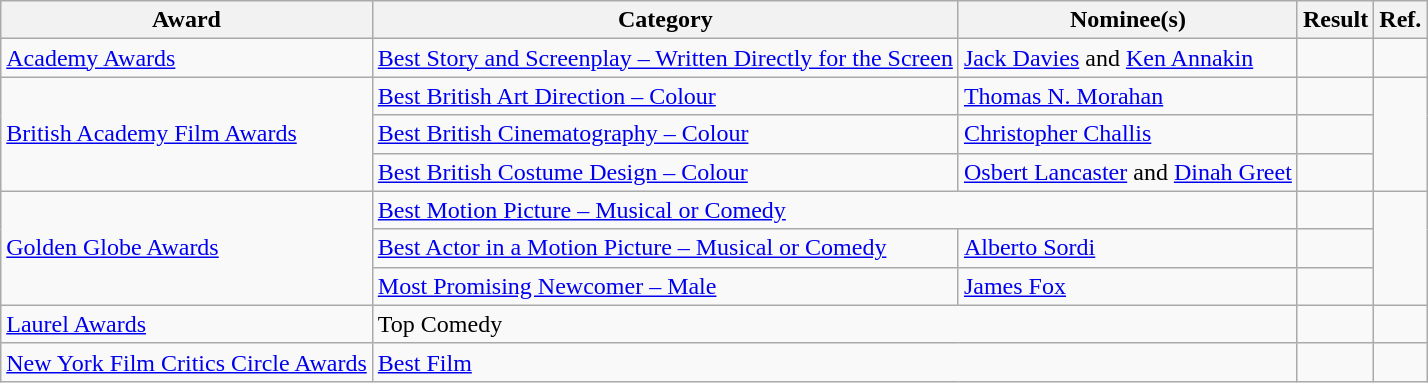<table class="wikitable plainrowheaders">
<tr>
<th>Award</th>
<th>Category</th>
<th>Nominee(s)</th>
<th>Result</th>
<th>Ref.</th>
</tr>
<tr>
<td><a href='#'>Academy Awards</a></td>
<td><a href='#'>Best Story and Screenplay – Written Directly for the Screen</a></td>
<td><a href='#'>Jack Davies</a> and <a href='#'>Ken Annakin</a></td>
<td></td>
<td align="center"></td>
</tr>
<tr>
<td rowspan="3"><a href='#'>British Academy Film Awards</a></td>
<td><a href='#'>Best British Art Direction – Colour</a></td>
<td><a href='#'>Thomas N. Morahan</a></td>
<td></td>
<td align="center" rowspan="3"></td>
</tr>
<tr>
<td><a href='#'>Best British Cinematography – Colour</a></td>
<td><a href='#'>Christopher Challis</a></td>
<td></td>
</tr>
<tr>
<td><a href='#'>Best British Costume Design – Colour</a></td>
<td><a href='#'>Osbert Lancaster</a> and <a href='#'>Dinah Greet</a></td>
<td></td>
</tr>
<tr>
<td rowspan="3"><a href='#'>Golden Globe Awards</a></td>
<td colspan="2"><a href='#'>Best Motion Picture – Musical or Comedy</a></td>
<td></td>
<td align="center" rowspan="3"></td>
</tr>
<tr>
<td><a href='#'>Best Actor in a Motion Picture – Musical or Comedy</a></td>
<td><a href='#'>Alberto Sordi</a></td>
<td></td>
</tr>
<tr>
<td><a href='#'>Most Promising Newcomer – Male</a></td>
<td><a href='#'>James Fox</a></td>
<td></td>
</tr>
<tr>
<td><a href='#'>Laurel Awards</a></td>
<td colspan="2">Top Comedy</td>
<td></td>
<td align="center"></td>
</tr>
<tr>
<td><a href='#'>New York Film Critics Circle Awards</a></td>
<td colspan="2"><a href='#'>Best Film</a></td>
<td></td>
<td align="center"></td>
</tr>
</table>
